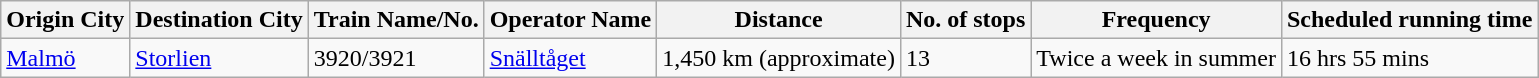<table class="wikitable sortable" width= align=>
<tr>
<th>Origin City</th>
<th>Destination City</th>
<th>Train Name/No.</th>
<th>Operator Name</th>
<th>Distance</th>
<th>No. of stops</th>
<th>Frequency</th>
<th data-sort-type="number">Scheduled running time</th>
</tr>
<tr>
<td><a href='#'>Malmö</a></td>
<td><a href='#'>Storlien</a></td>
<td>3920/3921</td>
<td><a href='#'>Snälltåget</a></td>
<td>1,450 km (approximate)</td>
<td>13</td>
<td>Twice a week in summer</td>
<td>16 hrs 55 mins</td>
</tr>
</table>
